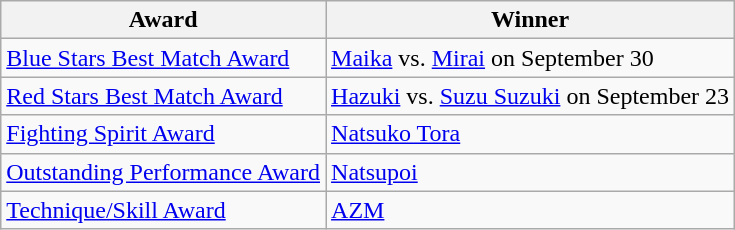<table class="wikitable">
<tr>
<th>Award</th>
<th>Winner</th>
</tr>
<tr>
<td><a href='#'>Blue Stars Best Match Award</a></td>
<td><a href='#'>Maika</a> vs. <a href='#'>Mirai</a> on September 30</td>
</tr>
<tr>
<td><a href='#'>Red Stars Best Match Award</a></td>
<td><a href='#'>Hazuki</a> vs. <a href='#'>Suzu Suzuki</a> on September 23</td>
</tr>
<tr>
<td><a href='#'>Fighting Spirit Award</a></td>
<td><a href='#'>Natsuko Tora</a></td>
</tr>
<tr>
<td><a href='#'>Outstanding Performance Award</a></td>
<td><a href='#'>Natsupoi</a></td>
</tr>
<tr>
<td><a href='#'>Technique/Skill Award</a></td>
<td><a href='#'>AZM</a></td>
</tr>
</table>
